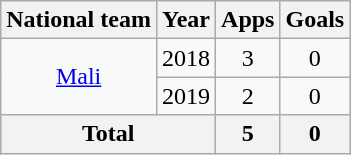<table class="wikitable" style="text-align:center">
<tr>
<th>National team</th>
<th>Year</th>
<th>Apps</th>
<th>Goals</th>
</tr>
<tr>
<td rowspan="2"><a href='#'>Mali</a></td>
<td>2018</td>
<td>3</td>
<td>0</td>
</tr>
<tr>
<td>2019</td>
<td>2</td>
<td>0</td>
</tr>
<tr>
<th colspan="2">Total</th>
<th>5</th>
<th>0</th>
</tr>
</table>
